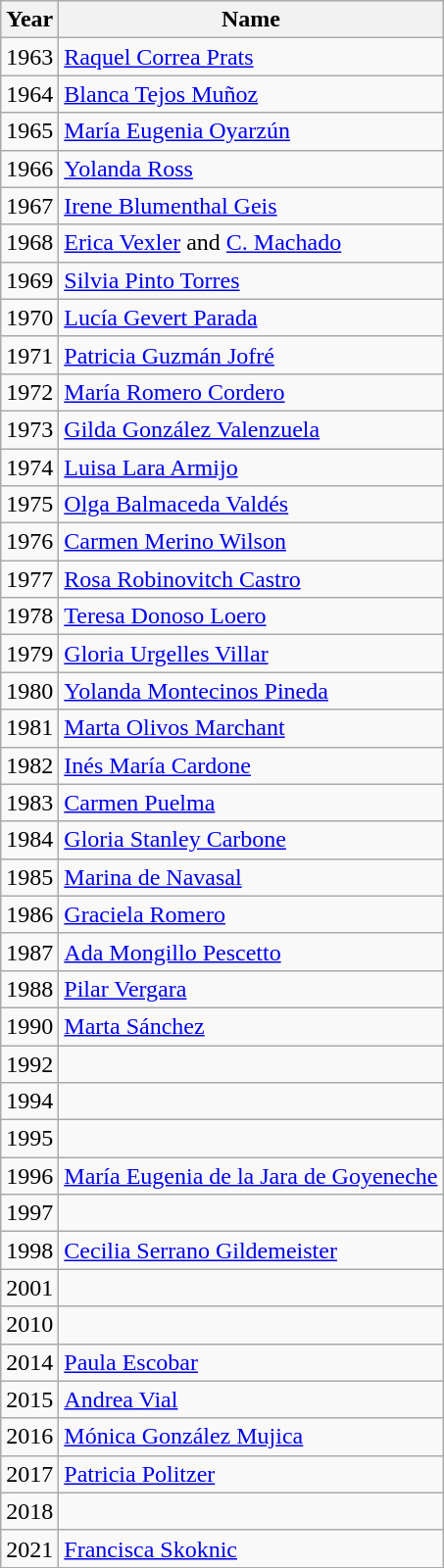<table class="wikitable" border="1">
<tr>
<th>Year</th>
<th>Name</th>
</tr>
<tr>
<td>1963</td>
<td><a href='#'>Raquel Correa Prats</a></td>
</tr>
<tr>
<td>1964</td>
<td><a href='#'>Blanca Tejos Muñoz</a></td>
</tr>
<tr>
<td>1965</td>
<td><a href='#'>María Eugenia Oyarzún</a></td>
</tr>
<tr>
<td>1966</td>
<td><a href='#'>Yolanda Ross</a></td>
</tr>
<tr>
<td>1967</td>
<td><a href='#'>Irene Blumenthal Geis</a></td>
</tr>
<tr>
<td>1968</td>
<td><a href='#'>Erica Vexler</a> and <a href='#'>C. Machado</a></td>
</tr>
<tr>
<td>1969</td>
<td><a href='#'>Silvia Pinto Torres</a></td>
</tr>
<tr>
<td>1970</td>
<td><a href='#'>Lucía Gevert Parada</a></td>
</tr>
<tr>
<td>1971</td>
<td><a href='#'>Patricia Guzmán Jofré</a></td>
</tr>
<tr>
<td>1972</td>
<td><a href='#'>María Romero Cordero</a></td>
</tr>
<tr>
<td>1973</td>
<td><a href='#'>Gilda González Valenzuela</a></td>
</tr>
<tr>
<td>1974</td>
<td><a href='#'>Luisa Lara Armijo</a></td>
</tr>
<tr>
<td>1975</td>
<td><a href='#'>Olga Balmaceda Valdés</a></td>
</tr>
<tr>
<td>1976</td>
<td><a href='#'>Carmen Merino Wilson</a></td>
</tr>
<tr>
<td>1977</td>
<td><a href='#'>Rosa Robinovitch Castro</a></td>
</tr>
<tr>
<td>1978</td>
<td><a href='#'>Teresa Donoso Loero</a></td>
</tr>
<tr>
<td>1979</td>
<td><a href='#'>Gloria Urgelles Villar</a></td>
</tr>
<tr>
<td>1980</td>
<td><a href='#'>Yolanda Montecinos Pineda</a></td>
</tr>
<tr>
<td>1981</td>
<td><a href='#'>Marta Olivos Marchant</a></td>
</tr>
<tr>
<td>1982</td>
<td><a href='#'>Inés María Cardone</a></td>
</tr>
<tr>
<td>1983</td>
<td><a href='#'>Carmen Puelma</a></td>
</tr>
<tr>
<td>1984</td>
<td><a href='#'>Gloria Stanley Carbone</a></td>
</tr>
<tr>
<td>1985</td>
<td><a href='#'>Marina de Navasal</a></td>
</tr>
<tr>
<td>1986</td>
<td><a href='#'>Graciela Romero</a></td>
</tr>
<tr>
<td>1987</td>
<td><a href='#'>Ada Mongillo Pescetto</a></td>
</tr>
<tr>
<td>1988</td>
<td><a href='#'>Pilar Vergara</a></td>
</tr>
<tr>
<td>1990</td>
<td><a href='#'>Marta Sánchez</a></td>
</tr>
<tr>
<td>1992</td>
<td></td>
</tr>
<tr>
<td>1994</td>
<td></td>
</tr>
<tr>
<td>1995</td>
<td></td>
</tr>
<tr>
<td>1996</td>
<td><a href='#'>María Eugenia de la Jara de Goyeneche</a></td>
</tr>
<tr>
<td>1997</td>
<td></td>
</tr>
<tr>
<td>1998</td>
<td><a href='#'>Cecilia Serrano Gildemeister</a></td>
</tr>
<tr>
<td>2001</td>
<td></td>
</tr>
<tr>
<td>2010</td>
<td></td>
</tr>
<tr>
<td>2014</td>
<td><a href='#'>Paula Escobar</a></td>
</tr>
<tr>
<td>2015</td>
<td><a href='#'>Andrea Vial</a></td>
</tr>
<tr>
<td>2016</td>
<td><a href='#'>Mónica González Mujica</a></td>
</tr>
<tr>
<td>2017</td>
<td><a href='#'>Patricia Politzer</a></td>
</tr>
<tr>
<td>2018</td>
<td></td>
</tr>
<tr>
<td>2021</td>
<td><a href='#'>Francisca Skoknic</a></td>
</tr>
</table>
